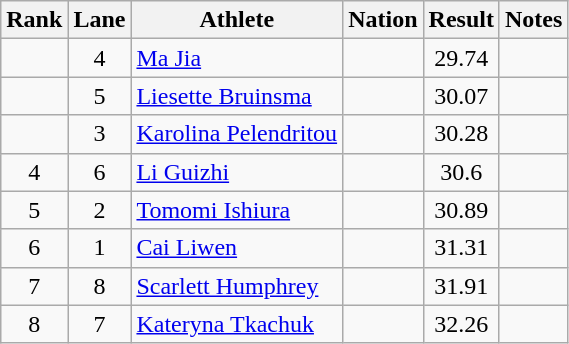<table class="wikitable sortable" style="text-align:center">
<tr>
<th>Rank</th>
<th>Lane</th>
<th>Athlete</th>
<th>Nation</th>
<th>Result</th>
<th>Notes</th>
</tr>
<tr>
<td></td>
<td>4</td>
<td align=left><a href='#'>Ma Jia</a></td>
<td align=left></td>
<td>29.74</td>
<td></td>
</tr>
<tr>
<td></td>
<td>5</td>
<td align=left><a href='#'>Liesette Bruinsma</a></td>
<td align=left></td>
<td>30.07</td>
<td></td>
</tr>
<tr>
<td></td>
<td>3</td>
<td align=left><a href='#'>Karolina Pelendritou</a></td>
<td align=left></td>
<td>30.28</td>
<td></td>
</tr>
<tr>
<td>4</td>
<td>6</td>
<td align=left><a href='#'>Li Guizhi</a></td>
<td align=left></td>
<td>30.6</td>
<td></td>
</tr>
<tr>
<td>5</td>
<td>2</td>
<td align=left><a href='#'>Tomomi Ishiura</a></td>
<td align=left></td>
<td>30.89</td>
<td></td>
</tr>
<tr>
<td>6</td>
<td>1</td>
<td align=left><a href='#'>Cai Liwen</a></td>
<td align=left></td>
<td>31.31</td>
<td></td>
</tr>
<tr>
<td>7</td>
<td>8</td>
<td align=left><a href='#'>Scarlett Humphrey</a></td>
<td align=left></td>
<td>31.91</td>
<td></td>
</tr>
<tr>
<td>8</td>
<td>7</td>
<td align=left><a href='#'>Kateryna Tkachuk</a></td>
<td align=left></td>
<td>32.26</td>
<td></td>
</tr>
</table>
